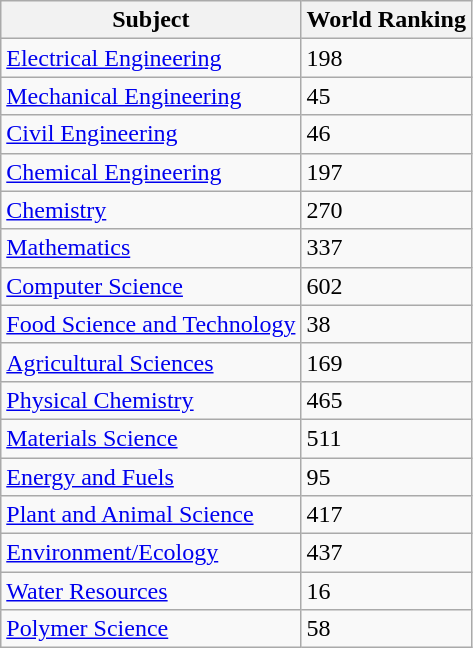<table class="wikitable">
<tr>
<th>Subject</th>
<th>World Ranking</th>
</tr>
<tr>
<td><a href='#'>Electrical Engineering</a></td>
<td>198</td>
</tr>
<tr>
<td><a href='#'>Mechanical Engineering</a></td>
<td>45</td>
</tr>
<tr>
<td><a href='#'>Civil Engineering</a></td>
<td>46</td>
</tr>
<tr>
<td><a href='#'>Chemical Engineering</a></td>
<td>197</td>
</tr>
<tr>
<td><a href='#'>Chemistry</a></td>
<td>270</td>
</tr>
<tr>
<td><a href='#'>Mathematics</a></td>
<td>337</td>
</tr>
<tr>
<td><a href='#'>Computer Science</a></td>
<td>602</td>
</tr>
<tr>
<td><a href='#'>Food Science and Technology</a></td>
<td>38</td>
</tr>
<tr>
<td><a href='#'>Agricultural Sciences</a></td>
<td>169</td>
</tr>
<tr>
<td><a href='#'>Physical Chemistry</a></td>
<td>465</td>
</tr>
<tr>
<td><a href='#'>Materials Science</a></td>
<td>511</td>
</tr>
<tr>
<td><a href='#'>Energy and Fuels</a></td>
<td>95</td>
</tr>
<tr>
<td><a href='#'>Plant and Animal Science</a></td>
<td>417</td>
</tr>
<tr>
<td><a href='#'>Environment/Ecology</a></td>
<td>437</td>
</tr>
<tr>
<td><a href='#'>Water Resources</a></td>
<td>16</td>
</tr>
<tr>
<td><a href='#'>Polymer Science</a></td>
<td>58</td>
</tr>
</table>
